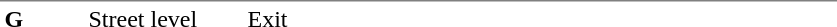<table table border=0 cellspacing=0 cellpadding=3>
<tr>
<td style="border-top:solid 1px gray;" width=50 valign=top><strong>G</strong></td>
<td style="border-top:solid 1px gray;" width=100 valign=top>Street level</td>
<td style="border-top:solid 1px gray;" width=390 valign=top>Exit</td>
</tr>
</table>
